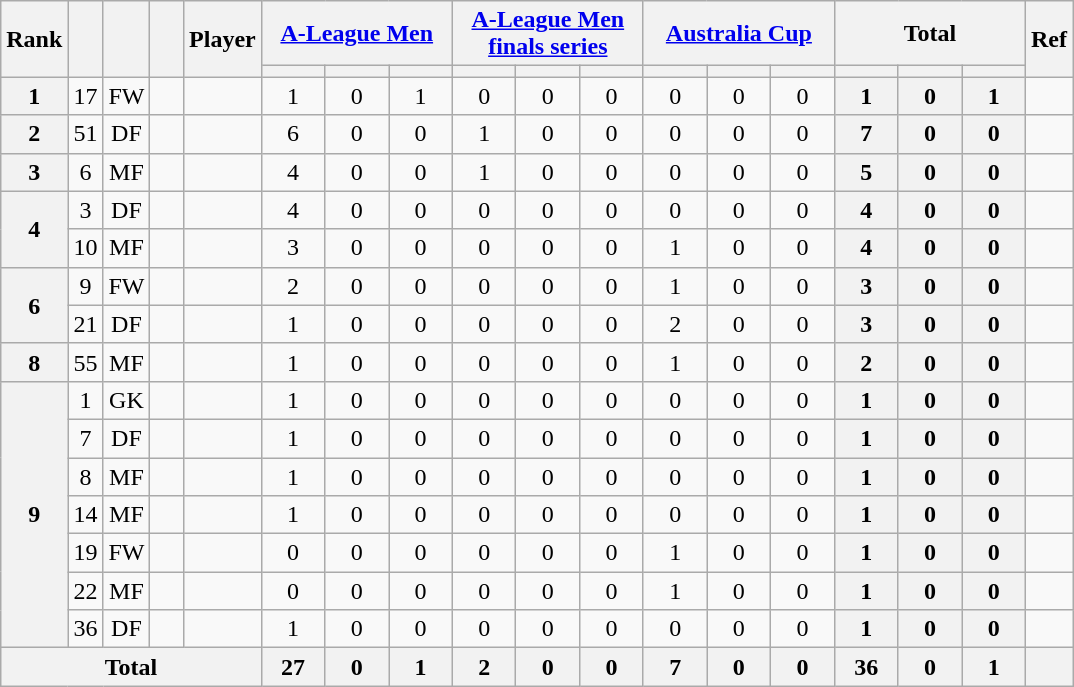<table class="wikitable sortable" style="text-align:center;">
<tr>
<th rowspan="2" width="15">Rank</th>
<th rowspan="2" width="15"></th>
<th rowspan="2" width="15"></th>
<th rowspan="2" width="15"></th>
<th rowspan="2">Player</th>
<th colspan="3" width="120"><a href='#'>A-League Men</a></th>
<th colspan="3" width="120"><a href='#'>A-League Men finals series</a></th>
<th colspan="3" width="120"><a href='#'>Australia Cup</a></th>
<th colspan="3" width="120">Total</th>
<th rowspan="2" class=unsortable>Ref</th>
</tr>
<tr>
<th style="width:30px"></th>
<th style="width:30px"></th>
<th style="width:30px"></th>
<th style="width:30px"></th>
<th style="width:30px"></th>
<th style="width:30px"></th>
<th style="width:30px"></th>
<th style="width:30px"></th>
<th style="width:30px"></th>
<th style="width:30px"></th>
<th style="width:30px"></th>
<th style="width:30px"></th>
</tr>
<tr>
<th>1</th>
<td>17</td>
<td>FW</td>
<td></td>
<td align="left"><br></td>
<td>1</td>
<td>0</td>
<td>1<br></td>
<td>0</td>
<td>0</td>
<td>0<br></td>
<td>0</td>
<td>0</td>
<td>0<br></td>
<th>1</th>
<th>0</th>
<th>1</th>
<td></td>
</tr>
<tr>
<th rowspan=1>2</th>
<td>51</td>
<td>DF</td>
<td></td>
<td align="left"><br></td>
<td>6</td>
<td>0</td>
<td>0<br></td>
<td>1</td>
<td>0</td>
<td>0<br></td>
<td>0</td>
<td>0</td>
<td>0<br></td>
<th>7</th>
<th>0</th>
<th>0</th>
<td></td>
</tr>
<tr>
<th rowspan=1>3</th>
<td>6</td>
<td>MF</td>
<td></td>
<td align="left"><br></td>
<td>4</td>
<td>0</td>
<td>0<br></td>
<td>1</td>
<td>0</td>
<td>0<br></td>
<td>0</td>
<td>0</td>
<td>0<br></td>
<th>5</th>
<th>0</th>
<th>0</th>
<td></td>
</tr>
<tr>
<th rowspan=2>4</th>
<td>3</td>
<td>DF</td>
<td></td>
<td align="left"><br></td>
<td>4</td>
<td>0</td>
<td>0<br></td>
<td>0</td>
<td>0</td>
<td>0<br></td>
<td>0</td>
<td>0</td>
<td>0<br></td>
<th>4</th>
<th>0</th>
<th>0</th>
<td></td>
</tr>
<tr>
<td>10</td>
<td>MF</td>
<td></td>
<td align="left"><br></td>
<td>3</td>
<td>0</td>
<td>0<br></td>
<td>0</td>
<td>0</td>
<td>0<br></td>
<td>1</td>
<td>0</td>
<td>0<br></td>
<th>4</th>
<th>0</th>
<th>0</th>
<td></td>
</tr>
<tr>
<th rowspan=2>6</th>
<td>9</td>
<td>FW</td>
<td></td>
<td align="left"><br></td>
<td>2</td>
<td>0</td>
<td>0<br></td>
<td>0</td>
<td>0</td>
<td>0<br></td>
<td>1</td>
<td>0</td>
<td>0<br></td>
<th>3</th>
<th>0</th>
<th>0</th>
<td></td>
</tr>
<tr>
<td>21</td>
<td>DF</td>
<td></td>
<td align="left"><br></td>
<td>1</td>
<td>0</td>
<td>0<br></td>
<td>0</td>
<td>0</td>
<td>0<br></td>
<td>2</td>
<td>0</td>
<td>0<br></td>
<th>3</th>
<th>0</th>
<th>0</th>
<td></td>
</tr>
<tr>
<th rowspan=1>8</th>
<td>55</td>
<td>MF</td>
<td></td>
<td align="left"><br></td>
<td>1</td>
<td>0</td>
<td>0<br></td>
<td>0</td>
<td>0</td>
<td>0<br></td>
<td>1</td>
<td>0</td>
<td>0<br></td>
<th>2</th>
<th>0</th>
<th>0</th>
<td></td>
</tr>
<tr>
<th rowspan=7>9</th>
<td>1</td>
<td>GK</td>
<td></td>
<td align="left"><br></td>
<td>1</td>
<td>0</td>
<td>0<br></td>
<td>0</td>
<td>0</td>
<td>0<br></td>
<td>0</td>
<td>0</td>
<td>0<br></td>
<th>1</th>
<th>0</th>
<th>0</th>
<td></td>
</tr>
<tr>
<td>7</td>
<td>DF</td>
<td></td>
<td align="left"><br></td>
<td>1</td>
<td>0</td>
<td>0<br></td>
<td>0</td>
<td>0</td>
<td>0<br></td>
<td>0</td>
<td>0</td>
<td>0<br></td>
<th>1</th>
<th>0</th>
<th>0</th>
<td></td>
</tr>
<tr>
<td>8</td>
<td>MF</td>
<td></td>
<td align="left"><br></td>
<td>1</td>
<td>0</td>
<td>0<br></td>
<td>0</td>
<td>0</td>
<td>0<br></td>
<td>0</td>
<td>0</td>
<td>0<br></td>
<th>1</th>
<th>0</th>
<th>0</th>
<td></td>
</tr>
<tr>
<td>14</td>
<td>MF</td>
<td></td>
<td align="left"><br></td>
<td>1</td>
<td>0</td>
<td>0<br></td>
<td>0</td>
<td>0</td>
<td>0<br></td>
<td>0</td>
<td>0</td>
<td>0<br></td>
<th>1</th>
<th>0</th>
<th>0</th>
<td></td>
</tr>
<tr>
<td>19</td>
<td>FW</td>
<td></td>
<td align="left"><br></td>
<td>0</td>
<td>0</td>
<td>0<br></td>
<td>0</td>
<td>0</td>
<td>0<br></td>
<td>1</td>
<td>0</td>
<td>0<br></td>
<th>1</th>
<th>0</th>
<th>0</th>
<td></td>
</tr>
<tr>
<td>22</td>
<td>MF</td>
<td></td>
<td align="left"><br></td>
<td>0</td>
<td>0</td>
<td>0<br></td>
<td>0</td>
<td>0</td>
<td>0<br></td>
<td>1</td>
<td>0</td>
<td>0<br></td>
<th>1</th>
<th>0</th>
<th>0</th>
<td></td>
</tr>
<tr>
<td>36</td>
<td>DF</td>
<td></td>
<td align="left"><br></td>
<td>1</td>
<td>0</td>
<td>0<br></td>
<td>0</td>
<td>0</td>
<td>0<br></td>
<td>0</td>
<td>0</td>
<td>0<br></td>
<th>1</th>
<th>0</th>
<th>0</th>
<td></td>
</tr>
<tr>
<th colspan="5">Total<br></th>
<th>27</th>
<th>0</th>
<th>1<br></th>
<th>2</th>
<th>0</th>
<th>0<br></th>
<th>7</th>
<th>0</th>
<th>0<br></th>
<th>36</th>
<th>0</th>
<th>1</th>
<th></th>
</tr>
</table>
